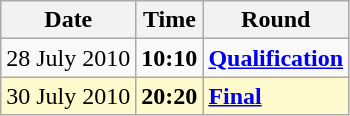<table class="wikitable">
<tr>
<th>Date</th>
<th>Time</th>
<th>Round</th>
</tr>
<tr>
<td>28 July 2010</td>
<td><strong>10:10</strong></td>
<td><strong><a href='#'>Qualification</a></strong></td>
</tr>
<tr style=background:lemonchiffon>
<td>30 July 2010</td>
<td><strong>20:20</strong></td>
<td><strong><a href='#'>Final</a></strong></td>
</tr>
</table>
